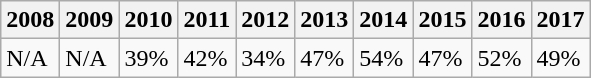<table class="wikitable">
<tr>
<th>2008</th>
<th>2009</th>
<th>2010</th>
<th>2011</th>
<th>2012</th>
<th>2013</th>
<th>2014</th>
<th>2015</th>
<th>2016</th>
<th>2017</th>
</tr>
<tr>
<td>N/A</td>
<td>N/A</td>
<td>39%</td>
<td>42%</td>
<td>34%</td>
<td>47%</td>
<td>54%</td>
<td>47%</td>
<td>52%</td>
<td>49%</td>
</tr>
</table>
